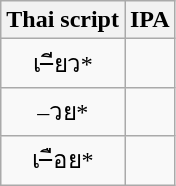<table class="wikitable" style="text-align:center">
<tr>
<th>Thai script</th>
<th>IPA</th>
</tr>
<tr>
<td>เ–ียว*</td>
<td></td>
</tr>
<tr>
<td>–วย*</td>
<td></td>
</tr>
<tr>
<td>เ–ือย*</td>
<td></td>
</tr>
</table>
